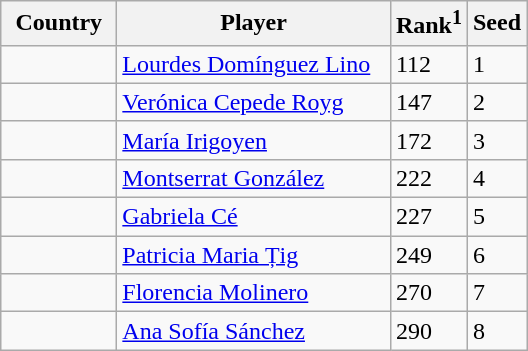<table class="sortable wikitable">
<tr>
<th width="70">Country</th>
<th width="175">Player</th>
<th>Rank<sup>1</sup></th>
<th>Seed</th>
</tr>
<tr>
<td></td>
<td><a href='#'>Lourdes Domínguez Lino</a></td>
<td>112</td>
<td>1</td>
</tr>
<tr>
<td></td>
<td><a href='#'>Verónica Cepede Royg</a></td>
<td>147</td>
<td>2</td>
</tr>
<tr>
<td></td>
<td><a href='#'>María Irigoyen</a></td>
<td>172</td>
<td>3</td>
</tr>
<tr>
<td></td>
<td><a href='#'>Montserrat González</a></td>
<td>222</td>
<td>4</td>
</tr>
<tr>
<td></td>
<td><a href='#'>Gabriela Cé</a></td>
<td>227</td>
<td>5</td>
</tr>
<tr>
<td></td>
<td><a href='#'>Patricia Maria Țig</a></td>
<td>249</td>
<td>6</td>
</tr>
<tr>
<td></td>
<td><a href='#'>Florencia Molinero</a></td>
<td>270</td>
<td>7</td>
</tr>
<tr>
<td></td>
<td><a href='#'>Ana Sofía Sánchez</a></td>
<td>290</td>
<td>8</td>
</tr>
</table>
